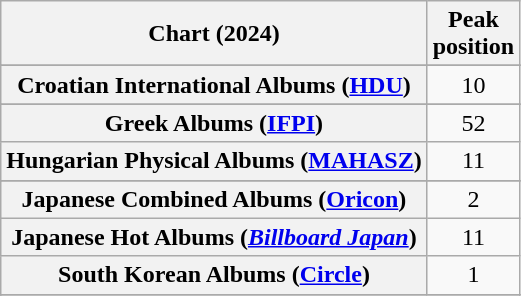<table class="wikitable sortable plainrowheaders" style="text-align:center">
<tr>
<th scope="col">Chart (2024)</th>
<th scope="col">Peak<br>position</th>
</tr>
<tr>
</tr>
<tr>
</tr>
<tr>
<th scope="row">Croatian International Albums (<a href='#'>HDU</a>)</th>
<td>10</td>
</tr>
<tr>
</tr>
<tr>
<th scope="row">Greek Albums (<a href='#'>IFPI</a>)</th>
<td>52</td>
</tr>
<tr>
<th scope="row">Hungarian Physical Albums (<a href='#'>MAHASZ</a>)</th>
<td>11</td>
</tr>
<tr>
</tr>
<tr>
<th scope="row">Japanese Combined Albums (<a href='#'>Oricon</a>)</th>
<td>2</td>
</tr>
<tr>
<th scope="row">Japanese Hot Albums (<em><a href='#'>Billboard Japan</a></em>)</th>
<td>11</td>
</tr>
<tr>
<th scope="row">South Korean Albums (<a href='#'>Circle</a>)</th>
<td>1</td>
</tr>
<tr>
</tr>
<tr>
</tr>
<tr>
</tr>
</table>
